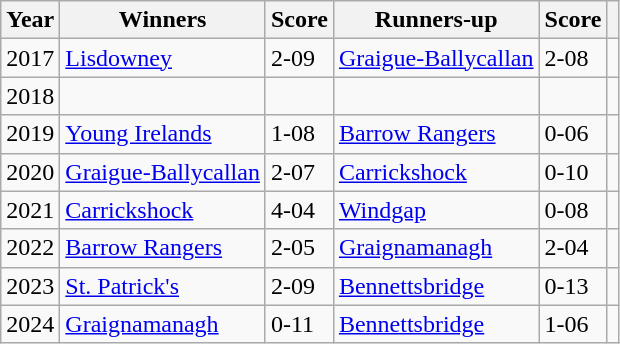<table class="wikitable" style="text-align:left;">
<tr>
<th>Year</th>
<th>Winners</th>
<th>Score</th>
<th>Runners-up</th>
<th>Score</th>
<th></th>
</tr>
<tr>
<td>2017</td>
<td><a href='#'>Lisdowney</a></td>
<td>2-09</td>
<td><a href='#'>Graigue-Ballycallan</a></td>
<td>2-08</td>
<td></td>
</tr>
<tr>
<td>2018</td>
<td></td>
<td></td>
<td></td>
<td></td>
<td></td>
</tr>
<tr>
<td>2019</td>
<td><a href='#'>Young Irelands</a></td>
<td>1-08</td>
<td><a href='#'>Barrow Rangers</a></td>
<td>0-06</td>
<td></td>
</tr>
<tr>
<td>2020</td>
<td><a href='#'>Graigue-Ballycallan</a></td>
<td>2-07</td>
<td><a href='#'>Carrickshock</a></td>
<td>0-10</td>
<td></td>
</tr>
<tr>
<td>2021</td>
<td><a href='#'>Carrickshock</a></td>
<td>4-04</td>
<td><a href='#'>Windgap</a></td>
<td>0-08</td>
<td></td>
</tr>
<tr>
<td>2022</td>
<td><a href='#'>Barrow Rangers</a></td>
<td>2-05</td>
<td><a href='#'>Graignamanagh</a></td>
<td>2-04</td>
<td></td>
</tr>
<tr>
<td>2023</td>
<td><a href='#'>St. Patrick's</a></td>
<td>2-09</td>
<td><a href='#'>Bennettsbridge</a></td>
<td>0-13</td>
<td></td>
</tr>
<tr>
<td>2024</td>
<td><a href='#'>Graignamanagh</a></td>
<td>0-11</td>
<td><a href='#'>Bennettsbridge</a></td>
<td>1-06</td>
<td></td>
</tr>
</table>
